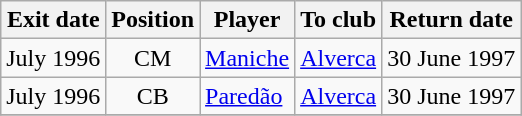<table class="wikitable">
<tr>
<th>Exit date</th>
<th>Position</th>
<th>Player</th>
<th>To club</th>
<th>Return date</th>
</tr>
<tr>
<td>July 1996</td>
<td style="text-align:center;">CM</td>
<td style="text-align:left;"><a href='#'>Maniche</a></td>
<td style="text-align:left;"><a href='#'>Alverca</a></td>
<td>30 June 1997</td>
</tr>
<tr>
<td>July 1996</td>
<td style="text-align:center;">CB</td>
<td style="text-align:left;"><a href='#'>Paredão</a></td>
<td style="text-align:left;"><a href='#'>Alverca</a></td>
<td>30 June 1997</td>
</tr>
<tr>
</tr>
</table>
